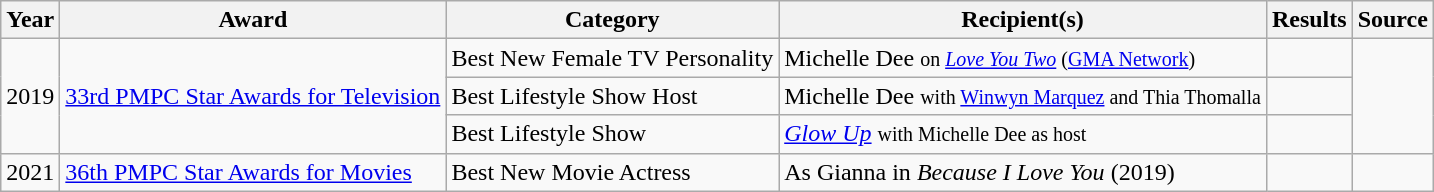<table class="wikitable">
<tr>
<th>Year</th>
<th>Award</th>
<th>Category</th>
<th>Recipient(s)</th>
<th>Results</th>
<th>Source</th>
</tr>
<tr>
<td rowspan="3">2019</td>
<td rowspan="3"><a href='#'>33rd PMPC Star Awards for Television</a></td>
<td>Best New Female TV Personality</td>
<td>Michelle Dee <small>on <em><a href='#'>Love You Two</a></em> (<a href='#'>GMA Network</a>)</small></td>
<td></td>
<td rowspan="3"></td>
</tr>
<tr>
<td>Best Lifestyle Show Host</td>
<td>Michelle Dee <small>with <a href='#'>Winwyn Marquez</a> and Thia Thomalla</small></td>
<td></td>
</tr>
<tr>
<td>Best Lifestyle Show</td>
<td><em><a href='#'>Glow Up</a></em> <small>with Michelle Dee as host</small></td>
<td></td>
</tr>
<tr>
<td>2021</td>
<td><a href='#'>36th PMPC Star Awards for Movies</a></td>
<td>Best New Movie Actress</td>
<td>As Gianna in <em>Because I Love You</em> (2019)</td>
<td></td>
<td></td>
</tr>
</table>
